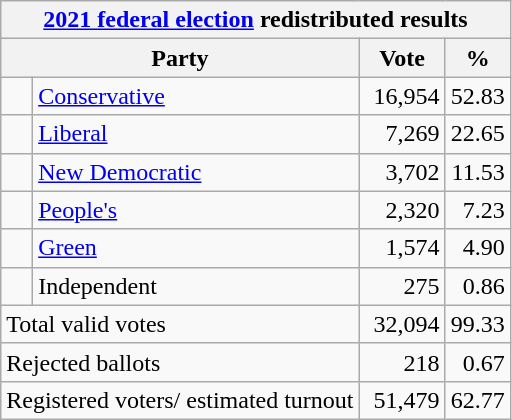<table class="wikitable">
<tr>
<th colspan="4"><a href='#'>2021 federal election</a> redistributed results</th>
</tr>
<tr>
<th bgcolor="#DDDDFF" width="130px" colspan="2">Party</th>
<th bgcolor="#DDDDFF" width="50px">Vote</th>
<th bgcolor="#DDDDFF" width="30px">%</th>
</tr>
<tr>
<td> </td>
<td><a href='#'>Conservative</a></td>
<td align=right>16,954</td>
<td align=right>52.83</td>
</tr>
<tr>
<td> </td>
<td><a href='#'>Liberal</a></td>
<td align=right>7,269</td>
<td align=right>22.65</td>
</tr>
<tr>
<td> </td>
<td><a href='#'>New Democratic</a></td>
<td align=right>3,702</td>
<td align=right>11.53</td>
</tr>
<tr>
<td> </td>
<td><a href='#'>People's</a></td>
<td align=right>2,320</td>
<td align=right>7.23</td>
</tr>
<tr>
<td> </td>
<td><a href='#'>Green</a></td>
<td align=right>1,574</td>
<td align=right>4.90</td>
</tr>
<tr>
<td> </td>
<td>Independent</td>
<td align=right>275</td>
<td align=right>0.86</td>
</tr>
<tr>
<td colspan="2">Total valid votes</td>
<td align=right>32,094</td>
<td align=right>99.33</td>
</tr>
<tr>
<td colspan="2">Rejected ballots</td>
<td align=right>218</td>
<td align=right>0.67</td>
</tr>
<tr>
<td colspan="2">Registered voters/ estimated turnout</td>
<td align=right>51,479</td>
<td align=right>62.77</td>
</tr>
</table>
